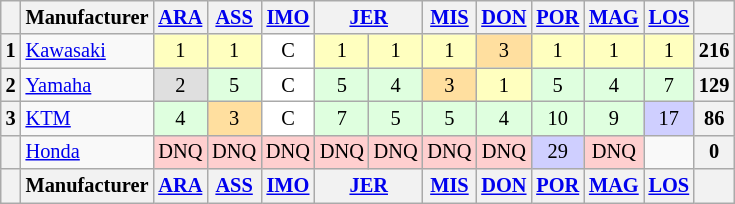<table class="wikitable" style="font-size: 85%; text-align: center">
<tr valign="top">
<th valign="middle"></th>
<th valign="middle">Manufacturer</th>
<th><a href='#'>ARA</a><br></th>
<th><a href='#'>ASS</a><br></th>
<th><a href='#'>IMO</a><br></th>
<th colspan=2><a href='#'>JER</a><br></th>
<th><a href='#'>MIS</a><br></th>
<th><a href='#'>DON</a><br></th>
<th><a href='#'>POR</a><br></th>
<th><a href='#'>MAG</a><br></th>
<th><a href='#'>LOS</a><br></th>
<th valign="middle"></th>
</tr>
<tr>
<th>1</th>
<td align=left> <a href='#'>Kawasaki</a></td>
<td style="background:#ffffbf;">1</td>
<td style="background:#ffffbf;">1</td>
<td style="background:#ffffff;">C</td>
<td style="background:#ffffbf;">1</td>
<td style="background:#ffffbf;">1</td>
<td style="background:#ffffbf;">1</td>
<td style="background:#ffdf9f;">3</td>
<td style="background:#ffffbf;">1</td>
<td style="background:#ffffbf;">1</td>
<td style="background:#ffffbf;">1</td>
<th>216</th>
</tr>
<tr>
<th>2</th>
<td align=left> <a href='#'>Yamaha</a></td>
<td style="background:#dfdfdf;">2</td>
<td style="background:#dfffdf;">5</td>
<td style="background:#ffffff;">C</td>
<td style="background:#dfffdf;">5</td>
<td style="background:#dfffdf;">4</td>
<td style="background:#ffdf9f;">3</td>
<td style="background:#ffffbf;">1</td>
<td style="background:#dfffdf;">5</td>
<td style="background:#dfffdf;">4</td>
<td style="background:#dfffdf;">7</td>
<th>129</th>
</tr>
<tr>
<th>3</th>
<td align=left> <a href='#'>KTM</a></td>
<td style="background:#dfffdf;">4</td>
<td style="background:#ffdf9f;">3</td>
<td style="background:#ffffff;">C</td>
<td style="background:#dfffdf;">7</td>
<td style="background:#dfffdf;">5</td>
<td style="background:#dfffdf;">5</td>
<td style="background:#dfffdf;">4</td>
<td style="background:#dfffdf;">10</td>
<td style="background:#dfffdf;">9</td>
<td style="background:#cfcfff;">17</td>
<th>86</th>
</tr>
<tr>
<th></th>
<td align=left> <a href='#'>Honda</a></td>
<td style="background:#ffcfcf;">DNQ</td>
<td style="background:#ffcfcf;">DNQ</td>
<td style="background:#ffcfcf;">DNQ</td>
<td style="background:#ffcfcf;">DNQ</td>
<td style="background:#ffcfcf;">DNQ</td>
<td style="background:#ffcfcf;">DNQ</td>
<td style="background:#ffcfcf;">DNQ</td>
<td style="background:#cfcfff;">29</td>
<td style="background:#ffcfcf;">DNQ</td>
<td></td>
<th>0</th>
</tr>
<tr valign="top">
<th valign="middle"></th>
<th valign="middle">Manufacturer</th>
<th><a href='#'>ARA</a><br></th>
<th><a href='#'>ASS</a><br></th>
<th><a href='#'>IMO</a><br></th>
<th colspan=2><a href='#'>JER</a><br></th>
<th><a href='#'>MIS</a><br></th>
<th><a href='#'>DON</a><br></th>
<th><a href='#'>POR</a><br></th>
<th><a href='#'>MAG</a><br></th>
<th><a href='#'>LOS</a><br></th>
<th valign="middle"></th>
</tr>
</table>
